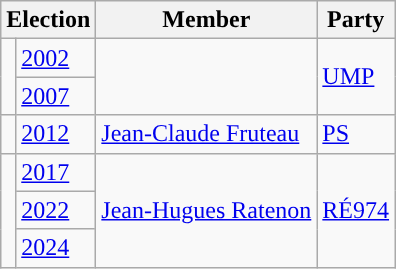<table class="wikitable">
<tr>
<th colspan="2">Election</th>
<th>Member</th>
<th>Party</th>
</tr>
<tr>
<td rowspan="2" style="color:inherit;background-color: "></td>
<td><a href='#'>2002</a></td>
<td rowspan="2"></td>
<td rowspan="2"><a href='#'>UMP</a></td>
</tr>
<tr>
<td><a href='#'>2007</a></td>
</tr>
<tr>
<td style="color:inherit;background-color: "></td>
<td><a href='#'>2012</a></td>
<td><a href='#'>Jean-Claude Fruteau</a></td>
<td><a href='#'>PS</a></td>
</tr>
<tr>
<td rowspan="3" style="color:inherit;background-color: "></td>
<td><a href='#'>2017</a></td>
<td rowspan="3"><a href='#'>Jean-Hugues Ratenon</a></td>
<td rowspan="3"><a href='#'>RÉ974</a></td>
</tr>
<tr>
<td><a href='#'>2022</a></td>
</tr>
<tr>
<td><a href='#'>2024</a></td>
</tr>
</table>
